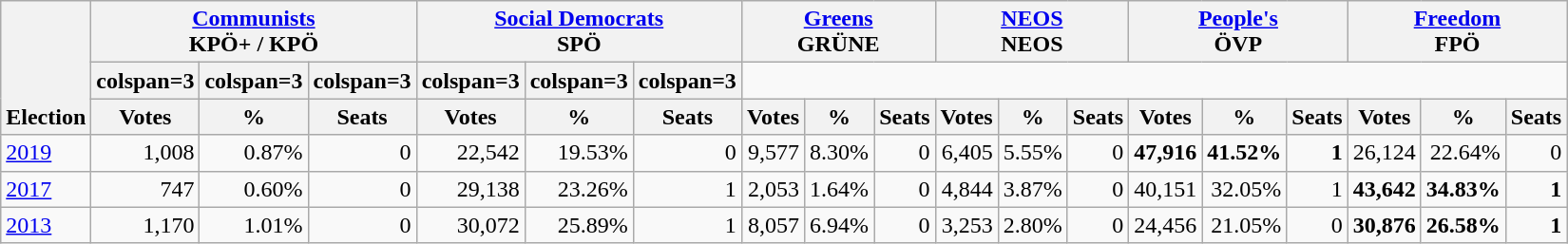<table class="wikitable" border="1" style="font-size:100%; text-align:right;">
<tr>
<th style="text-align:left;" valign=bottom rowspan=3>Election</th>
<th valign=bottom colspan=3><a href='#'>Communists</a><br>KPÖ+ / KPÖ</th>
<th valign=bottom colspan=3><a href='#'>Social Democrats</a><br>SPÖ</th>
<th valign=bottom colspan=3><a href='#'>Greens</a><br>GRÜNE</th>
<th valign=bottom colspan=3><a href='#'>NEOS</a><br>NEOS</th>
<th valign=bottom colspan=3><a href='#'>People's</a><br>ÖVP</th>
<th valign=bottom colspan=3><a href='#'>Freedom</a><br>FPÖ</th>
</tr>
<tr>
<th>colspan=3 </th>
<th>colspan=3 </th>
<th>colspan=3 </th>
<th>colspan=3 </th>
<th>colspan=3 </th>
<th>colspan=3 </th>
</tr>
<tr>
<th>Votes</th>
<th>%</th>
<th>Seats</th>
<th>Votes</th>
<th>%</th>
<th>Seats</th>
<th>Votes</th>
<th>%</th>
<th>Seats</th>
<th>Votes</th>
<th>%</th>
<th>Seats</th>
<th>Votes</th>
<th>%</th>
<th>Seats</th>
<th>Votes</th>
<th>%</th>
<th>Seats</th>
</tr>
<tr>
<td align=left><a href='#'>2019</a></td>
<td>1,008</td>
<td>0.87%</td>
<td>0</td>
<td>22,542</td>
<td>19.53%</td>
<td>0</td>
<td>9,577</td>
<td>8.30%</td>
<td>0</td>
<td>6,405</td>
<td>5.55%</td>
<td>0</td>
<td><strong>47,916</strong></td>
<td><strong>41.52%</strong></td>
<td><strong>1</strong></td>
<td>26,124</td>
<td>22.64%</td>
<td>0</td>
</tr>
<tr>
<td align=left><a href='#'>2017</a></td>
<td>747</td>
<td>0.60%</td>
<td>0</td>
<td>29,138</td>
<td>23.26%</td>
<td>1</td>
<td>2,053</td>
<td>1.64%</td>
<td>0</td>
<td>4,844</td>
<td>3.87%</td>
<td>0</td>
<td>40,151</td>
<td>32.05%</td>
<td>1</td>
<td><strong>43,642</strong></td>
<td><strong>34.83%</strong></td>
<td><strong>1</strong></td>
</tr>
<tr>
<td align=left><a href='#'>2013</a></td>
<td>1,170</td>
<td>1.01%</td>
<td>0</td>
<td>30,072</td>
<td>25.89%</td>
<td>1</td>
<td>8,057</td>
<td>6.94%</td>
<td>0</td>
<td>3,253</td>
<td>2.80%</td>
<td>0</td>
<td>24,456</td>
<td>21.05%</td>
<td>0</td>
<td><strong>30,876</strong></td>
<td><strong>26.58%</strong></td>
<td><strong>1</strong></td>
</tr>
</table>
